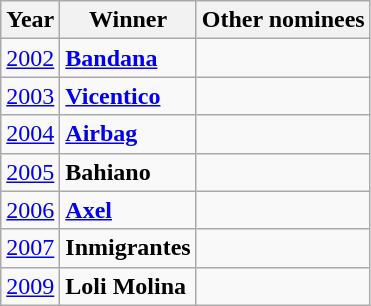<table class="wikitable">
<tr>
<th>Year</th>
<th>Winner</th>
<th>Other nominees</th>
</tr>
<tr>
<td><a href='#'>2002</a></td>
<td><strong><a href='#'>Bandana</a></strong></td>
<td></td>
</tr>
<tr>
<td><a href='#'>2003</a></td>
<td><strong><a href='#'>Vicentico</a></strong></td>
<td></td>
</tr>
<tr>
<td><a href='#'>2004</a></td>
<td><strong><a href='#'>Airbag</a></strong></td>
<td></td>
</tr>
<tr>
<td><a href='#'>2005</a></td>
<td><strong>Bahiano</strong></td>
<td></td>
</tr>
<tr>
<td><a href='#'>2006</a></td>
<td><strong><a href='#'>Axel</a></strong></td>
<td></td>
</tr>
<tr>
<td><a href='#'>2007</a></td>
<td><strong>Inmigrantes</strong></td>
<td></td>
</tr>
<tr>
<td><a href='#'>2009</a></td>
<td><strong>Loli Molina</strong></td>
<td></td>
</tr>
</table>
